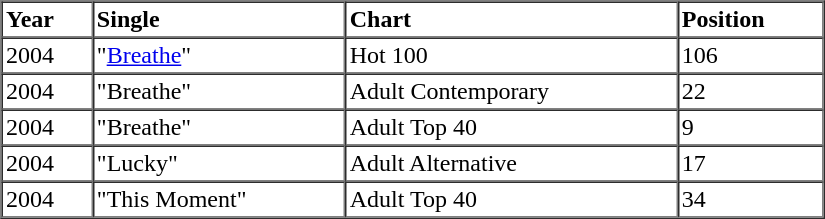<table border=1 cellspacing=0 cellpadding=2 width="550px">
<tr>
<th align="left">Year</th>
<th align="left">Single</th>
<th align="left">Chart</th>
<th align="left">Position</th>
</tr>
<tr>
<td align="left">2004</td>
<td align="left">"<a href='#'>Breathe</a>"</td>
<td align="left">Hot 100</td>
<td align="left">106</td>
</tr>
<tr>
<td align="left">2004</td>
<td align="left">"Breathe"</td>
<td align="left">Adult Contemporary</td>
<td align="left">22</td>
</tr>
<tr>
<td align="left">2004</td>
<td align="left">"Breathe"</td>
<td align="left">Adult Top 40</td>
<td align="left">9</td>
</tr>
<tr>
<td align="left">2004</td>
<td align="left">"Lucky"</td>
<td align="left">Adult Alternative</td>
<td align="left">17</td>
</tr>
<tr>
<td align="left">2004</td>
<td align="left">"This Moment"</td>
<td align="left">Adult Top 40</td>
<td align="left">34</td>
</tr>
<tr>
</tr>
</table>
